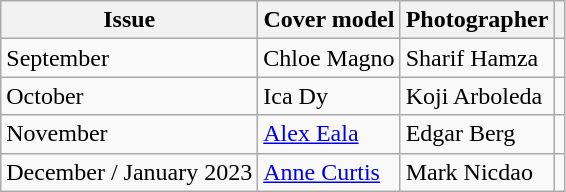<table class="wikitable sortable">
<tr>
<th>Issue</th>
<th>Cover model</th>
<th>Photographer</th>
<th></th>
</tr>
<tr>
<td>September</td>
<td>Chloe Magno</td>
<td>Sharif Hamza</td>
<td></td>
</tr>
<tr>
<td>October</td>
<td>Ica Dy</td>
<td>Koji Arboleda</td>
<td></td>
</tr>
<tr>
<td>November</td>
<td><a href='#'>Alex Eala</a></td>
<td>Edgar Berg</td>
<td></td>
</tr>
<tr>
<td>December / January 2023</td>
<td><a href='#'>Anne Curtis</a></td>
<td>Mark Nicdao</td>
<td></td>
</tr>
</table>
